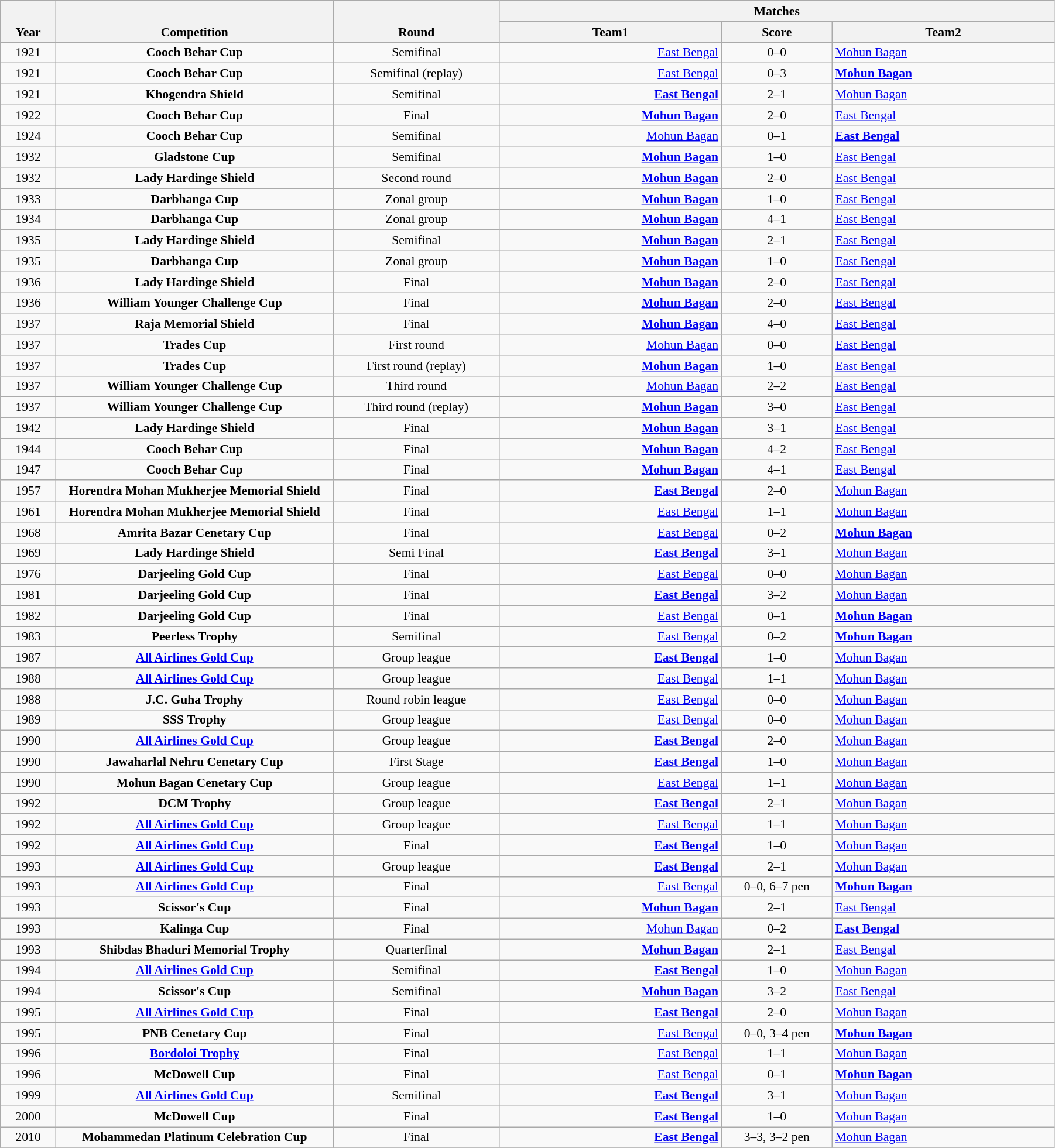<table class="wikitable" style="font-size:90%; width:95%; text-align:center">
<tr>
<th rowspan="2" valign="bottom" width="5%">Year</th>
<th rowspan="2" valign="bottom" width="25%">Competition</th>
<th rowspan="2" valign="bottom" width="15%">Round</th>
<th colspan="3" width="50%">Matches</th>
</tr>
<tr>
<th width="20%">Team1</th>
<th width="10%">Score</th>
<th width="20%">Team2</th>
</tr>
<tr>
<td>1921</td>
<td><strong>Cooch Behar Cup</strong></td>
<td>Semifinal</td>
<td align="right"><a href='#'>East Bengal</a></td>
<td align="center">0–0</td>
<td align="left"><a href='#'>Mohun Bagan</a></td>
</tr>
<tr>
<td>1921</td>
<td><strong>Cooch Behar Cup</strong></td>
<td>Semifinal (replay)</td>
<td align="right"><a href='#'>East Bengal</a></td>
<td align="center">0–3</td>
<td align="left"><strong><a href='#'>Mohun Bagan</a></strong></td>
</tr>
<tr>
<td>1921</td>
<td><strong>Khogendra Shield</strong></td>
<td>Semifinal</td>
<td align="right"><strong><a href='#'>East Bengal</a></strong></td>
<td align="center">2–1</td>
<td align="left"><a href='#'>Mohun Bagan</a></td>
</tr>
<tr>
<td>1922</td>
<td><strong>Cooch Behar Cup</strong></td>
<td>Final</td>
<td align="right"><strong><a href='#'>Mohun Bagan</a></strong></td>
<td align="center">2–0</td>
<td align="left"><a href='#'>East Bengal</a></td>
</tr>
<tr>
<td>1924</td>
<td><strong>Cooch Behar Cup</strong></td>
<td>Semifinal</td>
<td align="right"><a href='#'>Mohun Bagan</a></td>
<td align="center">0–1</td>
<td align="left"><strong><a href='#'>East Bengal</a></strong></td>
</tr>
<tr>
<td>1932</td>
<td><strong>Gladstone Cup</strong></td>
<td>Semifinal</td>
<td align="right"><strong><a href='#'>Mohun Bagan</a></strong></td>
<td align="center">1–0</td>
<td align="left"><a href='#'>East Bengal</a></td>
</tr>
<tr>
<td>1932</td>
<td><strong>Lady Hardinge Shield</strong></td>
<td>Second round</td>
<td align="right"><strong><a href='#'>Mohun Bagan</a></strong></td>
<td align="center">2–0</td>
<td align="left"><a href='#'>East Bengal</a></td>
</tr>
<tr>
<td>1933</td>
<td><strong>Darbhanga Cup</strong></td>
<td>Zonal group</td>
<td align="right"><strong><a href='#'>Mohun Bagan</a></strong></td>
<td align="center">1–0</td>
<td align="left"><a href='#'>East Bengal</a></td>
</tr>
<tr>
<td>1934</td>
<td><strong>Darbhanga Cup</strong></td>
<td>Zonal group</td>
<td align="right"><strong><a href='#'>Mohun Bagan</a></strong></td>
<td align="center">4–1</td>
<td align="left"><a href='#'>East Bengal</a></td>
</tr>
<tr>
<td>1935</td>
<td><strong>Lady Hardinge Shield</strong></td>
<td>Semifinal</td>
<td align="right"><strong><a href='#'>Mohun Bagan</a></strong></td>
<td align="center">2–1</td>
<td align="left"><a href='#'>East Bengal</a></td>
</tr>
<tr>
<td>1935</td>
<td><strong>Darbhanga Cup</strong></td>
<td>Zonal group</td>
<td align="right"><strong><a href='#'>Mohun Bagan</a></strong></td>
<td align="center">1–0</td>
<td align="left"><a href='#'>East Bengal</a></td>
</tr>
<tr>
<td>1936</td>
<td><strong>Lady Hardinge Shield</strong></td>
<td>Final</td>
<td align="right"><strong><a href='#'>Mohun Bagan</a></strong></td>
<td align="center">2–0</td>
<td align="left"><a href='#'>East Bengal</a></td>
</tr>
<tr>
<td>1936</td>
<td><strong> William Younger Challenge Cup</strong></td>
<td>Final</td>
<td align="right"><strong><a href='#'>Mohun Bagan</a></strong></td>
<td align="center">2–0</td>
<td align="left"><a href='#'>East Bengal</a></td>
</tr>
<tr>
<td>1937</td>
<td><strong>Raja Memorial Shield</strong></td>
<td>Final</td>
<td align="right"><strong><a href='#'>Mohun Bagan</a></strong></td>
<td align="center">4–0</td>
<td align="left"><a href='#'>East Bengal</a></td>
</tr>
<tr>
<td>1937</td>
<td><strong>Trades Cup</strong></td>
<td>First round</td>
<td align="right"><a href='#'>Mohun Bagan</a></td>
<td align="center">0–0</td>
<td align="left"><a href='#'>East Bengal</a></td>
</tr>
<tr>
<td>1937</td>
<td><strong>Trades Cup</strong></td>
<td>First round (replay)</td>
<td align="right"><strong><a href='#'>Mohun Bagan</a></strong></td>
<td align="center">1–0</td>
<td align="left"><a href='#'>East Bengal</a></td>
</tr>
<tr>
<td>1937</td>
<td><strong> William Younger Challenge Cup</strong></td>
<td>Third round</td>
<td align="right"><a href='#'>Mohun Bagan</a></td>
<td align="center">2–2</td>
<td align="left"><a href='#'>East Bengal</a></td>
</tr>
<tr>
<td>1937</td>
<td><strong> William Younger Challenge Cup</strong></td>
<td>Third round (replay)</td>
<td align="right"><strong><a href='#'>Mohun Bagan</a></strong></td>
<td align="center">3–0</td>
<td align="left"><a href='#'>East Bengal</a></td>
</tr>
<tr>
<td>1942</td>
<td><strong>Lady Hardinge Shield</strong></td>
<td>Final</td>
<td align="right"><strong><a href='#'>Mohun Bagan</a></strong></td>
<td align="center">3–1</td>
<td align="left"><a href='#'>East Bengal</a></td>
</tr>
<tr>
<td>1944</td>
<td><strong>Cooch Behar Cup</strong></td>
<td>Final</td>
<td align="right"><strong><a href='#'>Mohun Bagan</a></strong></td>
<td align="center">4–2</td>
<td align="left"><a href='#'>East Bengal</a></td>
</tr>
<tr>
<td>1947</td>
<td><strong>Cooch Behar Cup</strong></td>
<td>Final</td>
<td align="right"><strong><a href='#'>Mohun Bagan</a></strong></td>
<td align="center">4–1</td>
<td align="left"><a href='#'>East Bengal</a></td>
</tr>
<tr>
<td>1957</td>
<td><strong>Horendra Mohan Mukherjee Memorial Shield</strong></td>
<td>Final</td>
<td align="right"><strong><a href='#'>East Bengal</a></strong></td>
<td align="center">2–0</td>
<td align="left"><a href='#'>Mohun Bagan</a></td>
</tr>
<tr>
<td>1961</td>
<td><strong>Horendra Mohan Mukherjee Memorial Shield</strong></td>
<td>Final</td>
<td align="right"><a href='#'>East Bengal</a></td>
<td align="center">1–1</td>
<td align="left"><a href='#'>Mohun Bagan</a></td>
</tr>
<tr>
<td>1968</td>
<td><strong>Amrita Bazar Cenetary Cup</strong></td>
<td>Final</td>
<td align="right"><a href='#'>East Bengal</a></td>
<td align="center">0–2</td>
<td align="left"><strong><a href='#'>Mohun Bagan</a></strong></td>
</tr>
<tr>
<td>1969</td>
<td><strong>Lady Hardinge Shield</strong></td>
<td>Semi Final</td>
<td align="right"><strong><a href='#'>East Bengal</a></strong></td>
<td align="center">3–1</td>
<td align="left"><a href='#'>Mohun Bagan</a></td>
</tr>
<tr>
<td>1976</td>
<td><strong>Darjeeling Gold Cup</strong></td>
<td>Final</td>
<td align="right"><a href='#'>East Bengal</a></td>
<td align="center">0–0</td>
<td align="left"><a href='#'>Mohun Bagan</a></td>
</tr>
<tr>
<td>1981</td>
<td><strong>Darjeeling Gold Cup</strong></td>
<td>Final</td>
<td align="right"><strong><a href='#'>East Bengal</a></strong></td>
<td align="center">3–2</td>
<td align="left"><a href='#'>Mohun Bagan</a></td>
</tr>
<tr>
<td>1982</td>
<td><strong>Darjeeling Gold Cup</strong></td>
<td>Final</td>
<td align="right"><a href='#'>East Bengal</a></td>
<td align="center">0–1</td>
<td align="left"><strong><a href='#'>Mohun Bagan</a></strong></td>
</tr>
<tr>
<td>1983</td>
<td><strong>Peerless Trophy</strong></td>
<td>Semifinal</td>
<td align="right"><a href='#'>East Bengal</a></td>
<td align="center">0–2</td>
<td align="left"><strong><a href='#'>Mohun Bagan</a></strong></td>
</tr>
<tr>
<td>1987</td>
<td><strong><a href='#'>All Airlines Gold Cup</a></strong></td>
<td>Group league</td>
<td align="right"><strong><a href='#'>East Bengal</a></strong></td>
<td align="center">1–0</td>
<td align="left"><a href='#'>Mohun Bagan</a></td>
</tr>
<tr>
<td>1988</td>
<td><strong><a href='#'>All Airlines Gold Cup</a></strong></td>
<td>Group league</td>
<td align="right"><a href='#'>East Bengal</a></td>
<td align="center">1–1</td>
<td align="left"><a href='#'>Mohun Bagan</a></td>
</tr>
<tr>
<td>1988</td>
<td><strong>J.C. Guha Trophy</strong></td>
<td>Round robin league</td>
<td align="right"><a href='#'>East Bengal</a></td>
<td align="center">0–0</td>
<td align="left"><a href='#'>Mohun Bagan</a></td>
</tr>
<tr>
<td>1989</td>
<td><strong>SSS Trophy</strong></td>
<td>Group league</td>
<td align="right"><a href='#'>East Bengal</a></td>
<td align="center">0–0</td>
<td align="left"><a href='#'>Mohun Bagan</a></td>
</tr>
<tr>
<td>1990</td>
<td><strong><a href='#'>All Airlines Gold Cup</a></strong></td>
<td>Group league</td>
<td align="right"><strong><a href='#'>East Bengal</a></strong></td>
<td align="center">2–0</td>
<td align="left"><a href='#'>Mohun Bagan</a></td>
</tr>
<tr>
<td>1990</td>
<td><strong>Jawaharlal Nehru Cenetary Cup</strong></td>
<td>First Stage</td>
<td align="right"><strong><a href='#'>East Bengal</a></strong></td>
<td align="center">1–0</td>
<td align="left"><a href='#'>Mohun Bagan</a></td>
</tr>
<tr>
<td>1990</td>
<td><strong>Mohun Bagan Cenetary Cup</strong></td>
<td>Group league</td>
<td align="right"><a href='#'>East Bengal</a></td>
<td align="center">1–1</td>
<td align="left"><a href='#'>Mohun Bagan</a></td>
</tr>
<tr>
<td>1992</td>
<td><strong>DCM Trophy</strong></td>
<td>Group league</td>
<td align="right"><strong><a href='#'>East Bengal</a></strong></td>
<td align="center">2–1</td>
<td align="left"><a href='#'>Mohun Bagan</a></td>
</tr>
<tr>
<td>1992</td>
<td><strong><a href='#'>All Airlines Gold Cup</a></strong></td>
<td>Group league</td>
<td align="right"><a href='#'>East Bengal</a></td>
<td align="center">1–1</td>
<td align="left"><a href='#'>Mohun Bagan</a></td>
</tr>
<tr>
<td>1992</td>
<td><strong><a href='#'>All Airlines Gold Cup</a></strong></td>
<td>Final</td>
<td align="right"><strong><a href='#'>East Bengal</a></strong></td>
<td align="center">1–0</td>
<td align="left"><a href='#'>Mohun Bagan</a></td>
</tr>
<tr>
<td>1993</td>
<td><strong><a href='#'>All Airlines Gold Cup</a></strong></td>
<td>Group league</td>
<td align="right"><strong><a href='#'>East Bengal</a></strong></td>
<td align="center">2–1</td>
<td align="left"><a href='#'>Mohun Bagan</a></td>
</tr>
<tr>
<td>1993</td>
<td><strong><a href='#'>All Airlines Gold Cup</a></strong></td>
<td>Final</td>
<td align="right"><a href='#'>East Bengal</a></td>
<td align="center">0–0, 6–7 pen</td>
<td align="left"><strong><a href='#'>Mohun Bagan</a></strong></td>
</tr>
<tr>
<td>1993</td>
<td><strong>Scissor's Cup</strong></td>
<td>Final</td>
<td align="right"><strong><a href='#'>Mohun Bagan</a></strong></td>
<td align="center">2–1</td>
<td align="left"><a href='#'>East Bengal</a></td>
</tr>
<tr>
<td>1993</td>
<td><strong>Kalinga Cup</strong></td>
<td>Final</td>
<td align="right"><a href='#'>Mohun Bagan</a></td>
<td align="center">0–2</td>
<td align="left"><strong><a href='#'>East Bengal</a></strong></td>
</tr>
<tr>
<td>1993</td>
<td><strong>Shibdas Bhaduri Memorial Trophy</strong></td>
<td>Quarterfinal</td>
<td align="right"><strong><a href='#'>Mohun Bagan</a></strong></td>
<td align="center">2–1</td>
<td align="left"><a href='#'>East Bengal</a></td>
</tr>
<tr>
<td>1994</td>
<td><strong><a href='#'>All Airlines Gold Cup</a></strong></td>
<td>Semifinal</td>
<td align="right"><strong><a href='#'>East Bengal</a></strong></td>
<td align="center">1–0</td>
<td align="left"><a href='#'>Mohun Bagan</a></td>
</tr>
<tr>
<td>1994</td>
<td><strong>Scissor's Cup</strong></td>
<td>Semifinal</td>
<td align="right"><strong><a href='#'>Mohun Bagan</a></strong></td>
<td align="center">3–2</td>
<td align="left"><a href='#'>East Bengal</a></td>
</tr>
<tr>
<td>1995</td>
<td><strong><a href='#'>All Airlines Gold Cup</a></strong></td>
<td>Final</td>
<td align="right"><strong><a href='#'>East Bengal</a></strong></td>
<td align="center">2–0</td>
<td align="left"><a href='#'>Mohun Bagan</a></td>
</tr>
<tr>
<td>1995</td>
<td><strong>PNB Cenetary Cup</strong></td>
<td>Final</td>
<td align="right"><a href='#'>East Bengal</a></td>
<td align="center">0–0, 3–4 pen</td>
<td align="left"><strong><a href='#'>Mohun Bagan</a></strong></td>
</tr>
<tr>
<td>1996</td>
<td><strong><a href='#'>Bordoloi Trophy</a></strong></td>
<td>Final</td>
<td align="right"><a href='#'>East Bengal</a></td>
<td align="center">1–1</td>
<td align="left"><a href='#'>Mohun Bagan</a></td>
</tr>
<tr>
<td>1996</td>
<td><strong>McDowell Cup</strong></td>
<td>Final</td>
<td align="right"><a href='#'>East Bengal</a></td>
<td align="center">0–1</td>
<td align="left"><strong><a href='#'>Mohun Bagan</a></strong></td>
</tr>
<tr>
<td>1999</td>
<td><strong><a href='#'>All Airlines Gold Cup</a></strong></td>
<td>Semifinal</td>
<td align="right"><strong><a href='#'>East Bengal</a></strong></td>
<td align="center">3–1</td>
<td align="left"><a href='#'>Mohun Bagan</a></td>
</tr>
<tr>
<td>2000</td>
<td><strong>McDowell Cup</strong></td>
<td>Final</td>
<td align="right"><strong><a href='#'>East Bengal</a></strong></td>
<td align="center">1–0</td>
<td align="left"><a href='#'>Mohun Bagan</a></td>
</tr>
<tr>
<td>2010</td>
<td><strong>Mohammedan Platinum Celebration Cup</strong></td>
<td>Final</td>
<td align="right"><strong><a href='#'>East Bengal</a></strong></td>
<td align="center">3–3, 3–2 pen</td>
<td align="left"><a href='#'>Mohun Bagan</a></td>
</tr>
<tr>
</tr>
</table>
